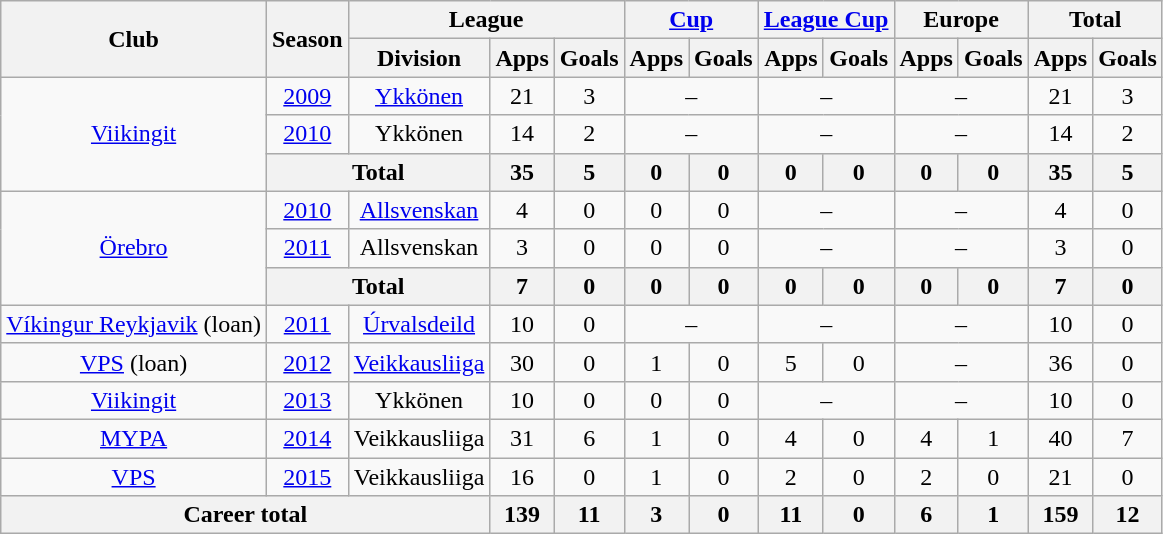<table class="wikitable" style="text-align:center">
<tr>
<th rowspan="2">Club</th>
<th rowspan="2">Season</th>
<th colspan="3">League</th>
<th colspan="2"><a href='#'>Cup</a></th>
<th colspan="2"><a href='#'>League Cup</a></th>
<th colspan="2">Europe</th>
<th colspan="2">Total</th>
</tr>
<tr>
<th>Division</th>
<th>Apps</th>
<th>Goals</th>
<th>Apps</th>
<th>Goals</th>
<th>Apps</th>
<th>Goals</th>
<th>Apps</th>
<th>Goals</th>
<th>Apps</th>
<th>Goals</th>
</tr>
<tr>
<td rowspan="3"><a href='#'>Viikingit</a></td>
<td><a href='#'>2009</a></td>
<td><a href='#'>Ykkönen</a></td>
<td>21</td>
<td>3</td>
<td colspan=2>–</td>
<td colspan=2>–</td>
<td colspan=2>–</td>
<td>21</td>
<td>3</td>
</tr>
<tr>
<td><a href='#'>2010</a></td>
<td>Ykkönen</td>
<td>14</td>
<td>2</td>
<td colspan=2>–</td>
<td colspan=2>–</td>
<td colspan=2>–</td>
<td>14</td>
<td>2</td>
</tr>
<tr>
<th colspan=2>Total</th>
<th>35</th>
<th>5</th>
<th>0</th>
<th>0</th>
<th>0</th>
<th>0</th>
<th>0</th>
<th>0</th>
<th>35</th>
<th>5</th>
</tr>
<tr>
<td rowspan=3><a href='#'>Örebro</a></td>
<td><a href='#'>2010</a></td>
<td><a href='#'>Allsvenskan</a></td>
<td>4</td>
<td>0</td>
<td>0</td>
<td>0</td>
<td colspan=2>–</td>
<td colspan=2>–</td>
<td>4</td>
<td>0</td>
</tr>
<tr>
<td><a href='#'>2011</a></td>
<td>Allsvenskan</td>
<td>3</td>
<td>0</td>
<td>0</td>
<td>0</td>
<td colspan=2>–</td>
<td colspan=2>–</td>
<td>3</td>
<td>0</td>
</tr>
<tr>
<th colspan=2>Total</th>
<th>7</th>
<th>0</th>
<th>0</th>
<th>0</th>
<th>0</th>
<th>0</th>
<th>0</th>
<th>0</th>
<th>7</th>
<th>0</th>
</tr>
<tr>
<td><a href='#'>Víkingur Reykjavik</a> (loan)</td>
<td><a href='#'>2011</a></td>
<td><a href='#'>Úrvalsdeild</a></td>
<td>10</td>
<td>0</td>
<td colspan=2>–</td>
<td colspan=2>–</td>
<td colspan=2>–</td>
<td>10</td>
<td>0</td>
</tr>
<tr>
<td><a href='#'>VPS</a> (loan)</td>
<td><a href='#'>2012</a></td>
<td><a href='#'>Veikkausliiga</a></td>
<td>30</td>
<td>0</td>
<td>1</td>
<td>0</td>
<td>5</td>
<td>0</td>
<td colspan=2>–</td>
<td>36</td>
<td>0</td>
</tr>
<tr>
<td><a href='#'>Viikingit</a></td>
<td><a href='#'>2013</a></td>
<td>Ykkönen</td>
<td>10</td>
<td>0</td>
<td>0</td>
<td>0</td>
<td colspan=2>–</td>
<td colspan=2>–</td>
<td>10</td>
<td>0</td>
</tr>
<tr>
<td><a href='#'>MYPA</a></td>
<td><a href='#'>2014</a></td>
<td>Veikkausliiga</td>
<td>31</td>
<td>6</td>
<td>1</td>
<td>0</td>
<td>4</td>
<td>0</td>
<td>4</td>
<td>1</td>
<td>40</td>
<td>7</td>
</tr>
<tr>
<td><a href='#'>VPS</a></td>
<td><a href='#'>2015</a></td>
<td>Veikkausliiga</td>
<td>16</td>
<td>0</td>
<td>1</td>
<td>0</td>
<td>2</td>
<td>0</td>
<td>2</td>
<td>0</td>
<td>21</td>
<td>0</td>
</tr>
<tr>
<th colspan="3">Career total</th>
<th>139</th>
<th>11</th>
<th>3</th>
<th>0</th>
<th>11</th>
<th>0</th>
<th>6</th>
<th>1</th>
<th>159</th>
<th>12</th>
</tr>
</table>
